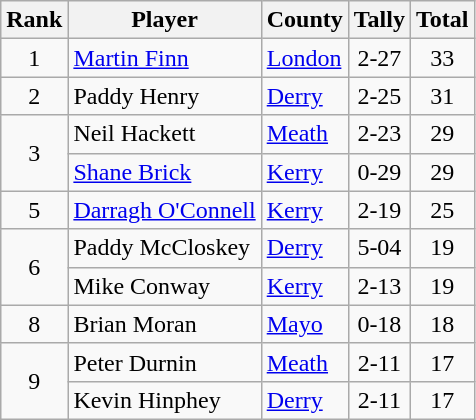<table class="wikitable">
<tr>
<th>Rank</th>
<th>Player</th>
<th>County</th>
<th>Tally</th>
<th>Total</th>
</tr>
<tr>
<td rowspan=1 align=center>1</td>
<td><a href='#'>Martin Finn</a></td>
<td><a href='#'>London</a></td>
<td align=center>2-27</td>
<td align=center>33</td>
</tr>
<tr>
<td rowspan=1 align=center>2</td>
<td>Paddy Henry</td>
<td><a href='#'>Derry</a></td>
<td align=center>2-25</td>
<td align=center>31</td>
</tr>
<tr>
<td rowspan=2 align=center>3</td>
<td>Neil Hackett</td>
<td><a href='#'>Meath</a></td>
<td align=center>2-23</td>
<td align=center>29</td>
</tr>
<tr>
<td><a href='#'>Shane Brick</a></td>
<td><a href='#'>Kerry</a></td>
<td align=center>0-29</td>
<td align=center>29</td>
</tr>
<tr>
<td rowspan=1 align=center>5</td>
<td><a href='#'>Darragh O'Connell</a></td>
<td><a href='#'>Kerry</a></td>
<td align=center>2-19</td>
<td align=center>25</td>
</tr>
<tr>
<td rowspan=2 align=center>6</td>
<td>Paddy McCloskey</td>
<td><a href='#'>Derry</a></td>
<td align=center>5-04</td>
<td align=center>19</td>
</tr>
<tr>
<td>Mike Conway</td>
<td><a href='#'>Kerry</a></td>
<td align=center>2-13</td>
<td align=center>19</td>
</tr>
<tr>
<td rowspan=1 align=center>8</td>
<td>Brian Moran</td>
<td><a href='#'>Mayo</a></td>
<td align=center>0-18</td>
<td align=center>18</td>
</tr>
<tr>
<td rowspan=2 align=center>9</td>
<td>Peter Durnin</td>
<td><a href='#'>Meath</a></td>
<td align=center>2-11</td>
<td align=center>17</td>
</tr>
<tr>
<td>Kevin Hinphey</td>
<td><a href='#'>Derry</a></td>
<td align=center>2-11</td>
<td align=center>17</td>
</tr>
</table>
